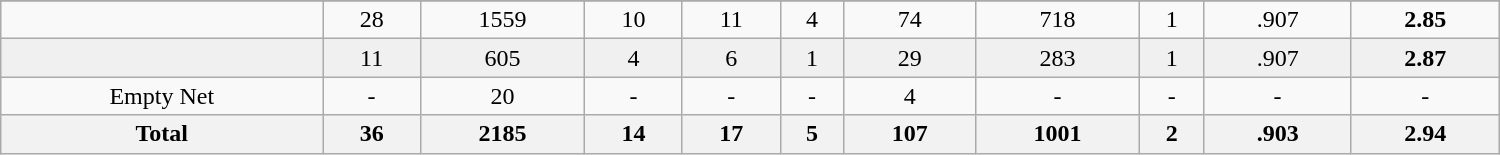<table class="wikitable sortable" width ="1000">
<tr align="center">
</tr>
<tr align="center" bgcolor="">
<td></td>
<td>28</td>
<td>1559</td>
<td>10</td>
<td>11</td>
<td>4</td>
<td>74</td>
<td>718</td>
<td>1</td>
<td>.907</td>
<td><strong>2.85</strong></td>
</tr>
<tr align="center" bgcolor="f0f0f0">
<td></td>
<td>11</td>
<td>605</td>
<td>4</td>
<td>6</td>
<td>1</td>
<td>29</td>
<td>283</td>
<td>1</td>
<td>.907</td>
<td><strong>2.87</strong></td>
</tr>
<tr align="center" bgcolor="">
<td>Empty Net</td>
<td>-</td>
<td>20</td>
<td>-</td>
<td>-</td>
<td>-</td>
<td>4</td>
<td>-</td>
<td>-</td>
<td>-</td>
<td>-</td>
</tr>
<tr>
<th>Total</th>
<th>36</th>
<th>2185</th>
<th>14</th>
<th>17</th>
<th>5</th>
<th>107</th>
<th>1001</th>
<th>2</th>
<th>.903</th>
<th>2.94</th>
</tr>
</table>
